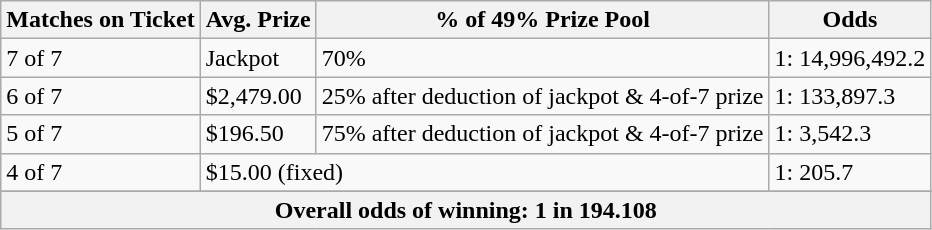<table class="wikitable">
<tr>
<th>Matches on Ticket</th>
<th>Avg. Prize</th>
<th>% of 49% Prize Pool</th>
<th>Odds</th>
</tr>
<tr>
<td>7 of 7</td>
<td>Jackpot</td>
<td>70%</td>
<td>1: 14,996,492.2</td>
</tr>
<tr>
<td>6 of 7</td>
<td>$2,479.00</td>
<td>25% after deduction of jackpot & 4-of-7 prize</td>
<td>1: 133,897.3</td>
</tr>
<tr>
<td>5 of 7</td>
<td>$196.50</td>
<td>75% after deduction of jackpot & 4-of-7 prize</td>
<td>1: 3,542.3</td>
</tr>
<tr>
<td>4 of 7</td>
<td colspan="2">$15.00 (fixed)</td>
<td>1: 205.7</td>
</tr>
<tr>
</tr>
<tr>
<th colspan="4">Overall odds of winning: 1 in 194.108</th>
</tr>
</table>
